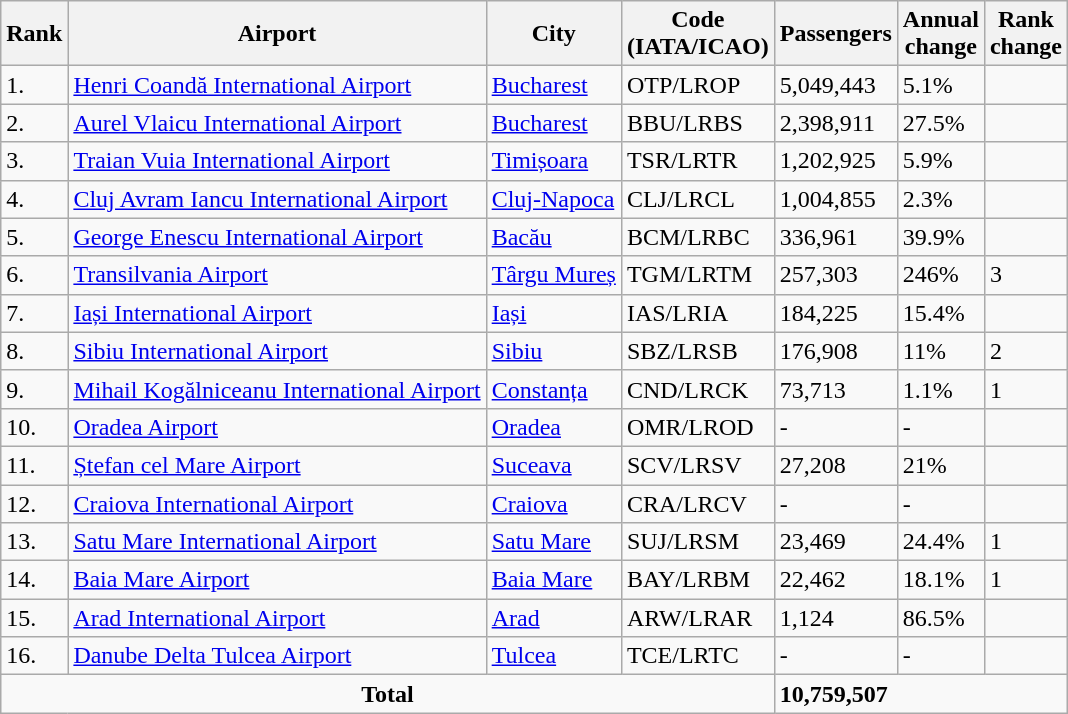<table class="wikitable sortable">
<tr>
<th>Rank</th>
<th>Airport</th>
<th>City</th>
<th>Code<br>(IATA/ICAO)</th>
<th>Passengers</th>
<th>Annual<br>change</th>
<th>Rank<br>change</th>
</tr>
<tr>
<td>1.</td>
<td><a href='#'>Henri Coandă International Airport</a></td>
<td><a href='#'>Bucharest</a></td>
<td>OTP/LROP</td>
<td>5,049,443</td>
<td> 5.1%</td>
<td></td>
</tr>
<tr>
<td>2.</td>
<td><a href='#'>Aurel Vlaicu International Airport</a></td>
<td><a href='#'>Bucharest</a></td>
<td>BBU/LRBS</td>
<td>2,398,911</td>
<td> 27.5%</td>
<td></td>
</tr>
<tr>
<td>3.</td>
<td><a href='#'>Traian Vuia International Airport</a></td>
<td><a href='#'>Timișoara</a></td>
<td>TSR/LRTR</td>
<td>1,202,925</td>
<td> 5.9%</td>
<td></td>
</tr>
<tr>
<td>4.</td>
<td><a href='#'>Cluj Avram Iancu International Airport</a></td>
<td><a href='#'>Cluj-Napoca</a></td>
<td>CLJ/LRCL</td>
<td>1,004,855</td>
<td> 2.3%</td>
<td></td>
</tr>
<tr>
<td>5.</td>
<td><a href='#'>George Enescu International Airport</a></td>
<td><a href='#'>Bacău</a></td>
<td>BCM/LRBC</td>
<td>336,961</td>
<td> 39.9%</td>
<td></td>
</tr>
<tr>
<td>6.</td>
<td><a href='#'>Transilvania Airport</a></td>
<td><a href='#'>Târgu Mureș</a></td>
<td>TGM/LRTM</td>
<td>257,303</td>
<td> 246%</td>
<td>3</td>
</tr>
<tr>
<td>7.</td>
<td><a href='#'>Iași International Airport</a></td>
<td><a href='#'>Iași</a></td>
<td>IAS/LRIA</td>
<td>184,225</td>
<td> 15.4%</td>
<td></td>
</tr>
<tr>
<td>8.</td>
<td><a href='#'>Sibiu International Airport</a></td>
<td><a href='#'>Sibiu</a></td>
<td>SBZ/LRSB</td>
<td>176,908</td>
<td> 11%</td>
<td>2</td>
</tr>
<tr>
<td>9.</td>
<td><a href='#'>Mihail Kogălniceanu International Airport</a></td>
<td><a href='#'>Constanța</a></td>
<td>CND/LRCK</td>
<td>73,713</td>
<td> 1.1%</td>
<td>1</td>
</tr>
<tr>
<td>10.</td>
<td><a href='#'>Oradea Airport</a></td>
<td><a href='#'>Oradea</a></td>
<td>OMR/LROD</td>
<td>-</td>
<td>-</td>
<td></td>
</tr>
<tr>
<td>11.</td>
<td><a href='#'>Ștefan cel Mare Airport</a></td>
<td><a href='#'>Suceava</a></td>
<td>SCV/LRSV</td>
<td>27,208</td>
<td> 21%</td>
<td></td>
</tr>
<tr>
<td>12.</td>
<td><a href='#'>Craiova International Airport</a></td>
<td><a href='#'>Craiova</a></td>
<td>CRA/LRCV</td>
<td>-</td>
<td>-</td>
<td></td>
</tr>
<tr>
<td>13.</td>
<td><a href='#'>Satu Mare International Airport</a></td>
<td><a href='#'>Satu Mare</a></td>
<td>SUJ/LRSM</td>
<td>23,469</td>
<td> 24.4%</td>
<td>1</td>
</tr>
<tr>
<td>14.</td>
<td><a href='#'>Baia Mare Airport</a></td>
<td><a href='#'>Baia Mare</a></td>
<td>BAY/LRBM</td>
<td>22,462</td>
<td> 18.1%</td>
<td>1</td>
</tr>
<tr>
<td>15.</td>
<td><a href='#'>Arad International Airport</a></td>
<td><a href='#'>Arad</a></td>
<td>ARW/LRAR</td>
<td>1,124</td>
<td> 86.5%</td>
<td></td>
</tr>
<tr>
<td>16.</td>
<td><a href='#'>Danube Delta Tulcea Airport</a></td>
<td><a href='#'>Tulcea</a></td>
<td>TCE/LRTC</td>
<td>-</td>
<td>-</td>
<td></td>
</tr>
<tr>
<td colspan=4 style="text-align:center"><strong>Total</strong></td>
<td colspan=3><strong>10,759,507</strong></td>
</tr>
</table>
